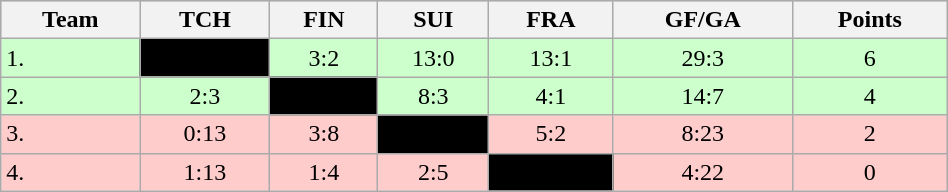<table class="wikitable" bgcolor="#EFEFFF" width="50%">
<tr bgcolor="#BCD2EE">
<th>Team</th>
<th>TCH</th>
<th>FIN</th>
<th>SUI</th>
<th>FRA</th>
<th>GF/GA</th>
<th>Points</th>
</tr>
<tr bgcolor="#ccffcc" align="center">
<td align="left">1. </td>
<td style="background:#000000;"></td>
<td>3:2</td>
<td>13:0</td>
<td>13:1</td>
<td>29:3</td>
<td>6</td>
</tr>
<tr bgcolor="#ccffcc" align="center">
<td align="left">2. </td>
<td>2:3</td>
<td style="background:#000000;"></td>
<td>8:3</td>
<td>4:1</td>
<td>14:7</td>
<td>4</td>
</tr>
<tr bgcolor="#ffcccc" align="center">
<td align="left">3. </td>
<td>0:13</td>
<td>3:8</td>
<td style="background:#000000;"></td>
<td>5:2</td>
<td>8:23</td>
<td>2</td>
</tr>
<tr bgcolor="#ffcccc" align="center">
<td align="left">4. </td>
<td>1:13</td>
<td>1:4</td>
<td>2:5</td>
<td style="background:#000000;"></td>
<td>4:22</td>
<td>0</td>
</tr>
</table>
